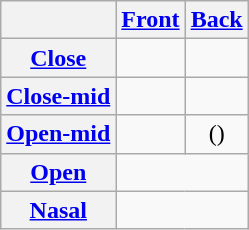<table class="wikitable" style="text-align:center">
<tr>
<th></th>
<th><a href='#'>Front</a></th>
<th><a href='#'>Back</a></th>
</tr>
<tr>
<th><a href='#'>Close</a></th>
<td></td>
<td></td>
</tr>
<tr>
<th><a href='#'>Close-mid</a></th>
<td></td>
<td></td>
</tr>
<tr>
<th><a href='#'>Open-mid</a></th>
<td></td>
<td>()</td>
</tr>
<tr>
<th><a href='#'>Open</a></th>
<td colspan="2"></td>
</tr>
<tr>
<th><a href='#'>Nasal</a></th>
<td colspan="2"></td>
</tr>
</table>
